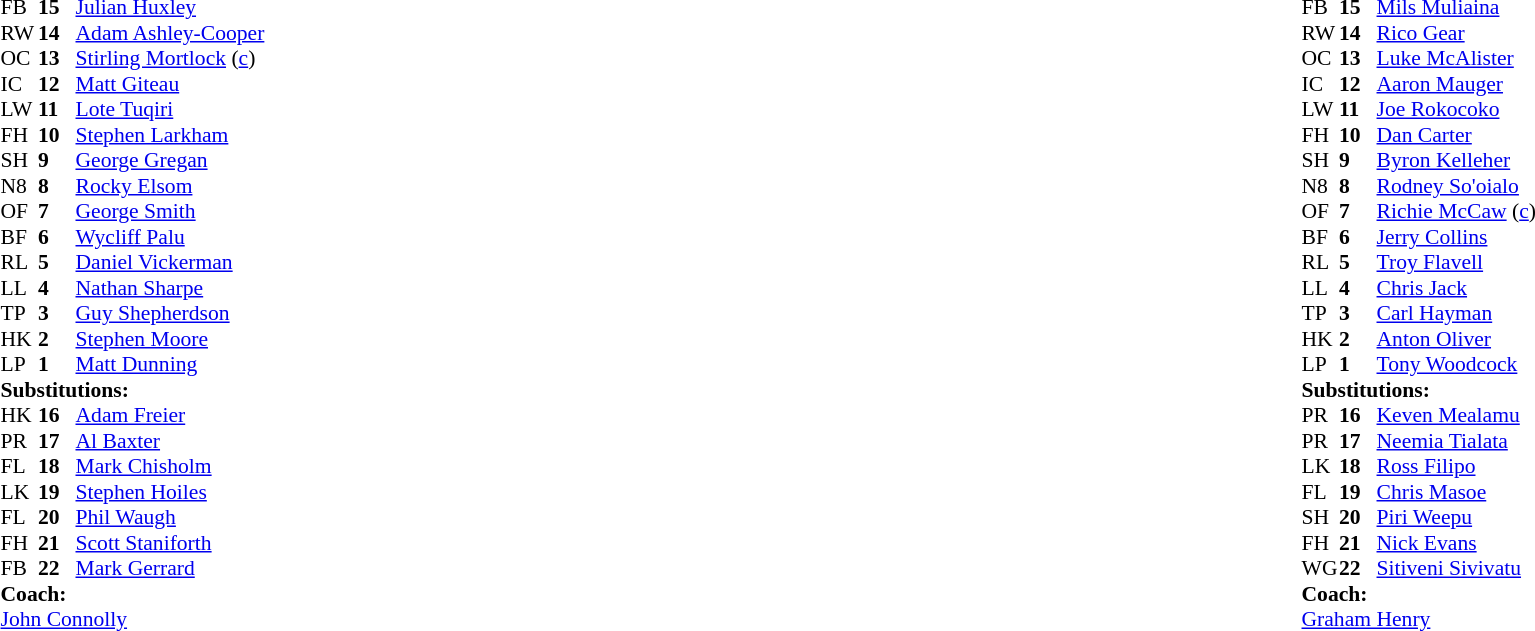<table width="100%">
<tr>
<td valign="top" width="50%"><br><table style="font-size: 90%" cellspacing="0" cellpadding="0">
<tr>
<th width="25"></th>
<th width="25"></th>
</tr>
<tr>
<td>FB</td>
<td><strong>15</strong></td>
<td><a href='#'>Julian Huxley</a></td>
</tr>
<tr>
<td>RW</td>
<td><strong>14</strong></td>
<td><a href='#'>Adam Ashley-Cooper</a></td>
</tr>
<tr>
<td>OC</td>
<td><strong>13</strong></td>
<td><a href='#'>Stirling Mortlock</a> (<a href='#'>c</a>)</td>
</tr>
<tr>
<td>IC</td>
<td><strong>12</strong></td>
<td><a href='#'>Matt Giteau</a></td>
</tr>
<tr>
<td>LW</td>
<td><strong>11</strong></td>
<td><a href='#'>Lote Tuqiri</a></td>
</tr>
<tr>
<td>FH</td>
<td><strong>10</strong></td>
<td><a href='#'>Stephen Larkham</a></td>
</tr>
<tr>
<td>SH</td>
<td><strong>9</strong></td>
<td><a href='#'>George Gregan</a></td>
<td></td>
<td></td>
</tr>
<tr>
<td>N8</td>
<td><strong>8</strong></td>
<td><a href='#'>Rocky Elsom</a></td>
<td></td>
<td></td>
</tr>
<tr>
<td>OF</td>
<td><strong>7</strong></td>
<td><a href='#'>George Smith</a></td>
<td></td>
<td></td>
</tr>
<tr>
<td>BF</td>
<td><strong>6</strong></td>
<td><a href='#'>Wycliff Palu</a></td>
<td></td>
<td></td>
</tr>
<tr>
<td>RL</td>
<td><strong>5</strong></td>
<td><a href='#'>Daniel Vickerman</a></td>
</tr>
<tr>
<td>LL</td>
<td><strong>4</strong></td>
<td><a href='#'>Nathan Sharpe</a></td>
</tr>
<tr>
<td>TP</td>
<td><strong>3</strong></td>
<td><a href='#'>Guy Shepherdson</a></td>
</tr>
<tr>
<td>HK</td>
<td><strong>2</strong></td>
<td><a href='#'>Stephen Moore</a></td>
<td></td>
<td></td>
</tr>
<tr>
<td>LP</td>
<td><strong>1</strong></td>
<td><a href='#'>Matt Dunning</a></td>
<td></td>
<td></td>
</tr>
<tr>
<td colspan=3><strong>Substitutions:</strong></td>
</tr>
<tr>
<td>HK</td>
<td><strong>16</strong></td>
<td><a href='#'>Adam Freier</a></td>
<td></td>
<td></td>
</tr>
<tr>
<td>PR</td>
<td><strong>17</strong></td>
<td><a href='#'>Al Baxter</a></td>
<td></td>
<td></td>
</tr>
<tr>
<td>FL</td>
<td><strong>18</strong></td>
<td><a href='#'>Mark Chisholm</a></td>
<td></td>
<td></td>
</tr>
<tr>
<td>LK</td>
<td><strong>19</strong></td>
<td><a href='#'>Stephen Hoiles</a></td>
<td></td>
<td></td>
</tr>
<tr>
<td>FL</td>
<td><strong>20</strong></td>
<td><a href='#'>Phil Waugh</a></td>
<td></td>
<td></td>
</tr>
<tr>
<td>FH</td>
<td><strong>21</strong></td>
<td><a href='#'>Scott Staniforth</a></td>
<td></td>
<td></td>
</tr>
<tr>
<td>FB</td>
<td><strong>22</strong></td>
<td><a href='#'>Mark Gerrard</a></td>
</tr>
<tr>
<td colspan=3><strong>Coach:</strong></td>
</tr>
<tr>
<td colspan="4"> <a href='#'>John Connolly</a></td>
</tr>
</table>
</td>
<td valign="top"></td>
<td valign="top" width="50%"><br><table style="font-size: 90%" cellspacing="0" cellpadding="0" align="center">
<tr>
<th width="25"></th>
<th width="25"></th>
</tr>
<tr>
<td>FB</td>
<td><strong>15</strong></td>
<td><a href='#'>Mils Muliaina</a></td>
</tr>
<tr>
<td>RW</td>
<td><strong>14</strong></td>
<td><a href='#'>Rico Gear</a></td>
</tr>
<tr>
<td>OC</td>
<td><strong>13</strong></td>
<td><a href='#'>Luke McAlister</a></td>
</tr>
<tr>
<td>IC</td>
<td><strong>12</strong></td>
<td><a href='#'>Aaron Mauger</a></td>
</tr>
<tr>
<td>LW</td>
<td><strong>11</strong></td>
<td><a href='#'>Joe Rokocoko</a></td>
<td></td>
<td></td>
</tr>
<tr>
<td>FH</td>
<td><strong>10</strong></td>
<td><a href='#'>Dan Carter</a></td>
</tr>
<tr>
<td>SH</td>
<td><strong>9</strong></td>
<td><a href='#'>Byron Kelleher</a></td>
<td></td>
<td></td>
</tr>
<tr>
<td>N8</td>
<td><strong>8</strong></td>
<td><a href='#'>Rodney So'oialo</a></td>
<td></td>
<td></td>
</tr>
<tr>
<td>OF</td>
<td><strong>7</strong></td>
<td><a href='#'>Richie McCaw</a> (<a href='#'>c</a>)</td>
</tr>
<tr>
<td>BF</td>
<td><strong>6</strong></td>
<td><a href='#'>Jerry Collins</a></td>
<td></td>
<td></td>
<td></td>
</tr>
<tr>
<td>RL</td>
<td><strong>5</strong></td>
<td><a href='#'>Troy Flavell</a></td>
<td></td>
<td></td>
</tr>
<tr>
<td>LL</td>
<td><strong>4</strong></td>
<td><a href='#'>Chris Jack</a></td>
</tr>
<tr>
<td>TP</td>
<td><strong>3</strong></td>
<td><a href='#'>Carl Hayman</a></td>
<td></td>
</tr>
<tr>
<td>HK</td>
<td><strong>2</strong></td>
<td><a href='#'>Anton Oliver</a></td>
<td></td>
<td></td>
</tr>
<tr>
<td>LP</td>
<td><strong>1</strong></td>
<td><a href='#'>Tony Woodcock</a></td>
<td></td>
<td></td>
<td></td>
</tr>
<tr>
<td colspan=3><strong>Substitutions:</strong></td>
</tr>
<tr>
<td>PR</td>
<td><strong>16</strong></td>
<td><a href='#'>Keven Mealamu</a></td>
<td></td>
<td></td>
</tr>
<tr>
<td>PR</td>
<td><strong>17</strong></td>
<td><a href='#'>Neemia Tialata</a></td>
<td></td>
<td></td>
</tr>
<tr>
<td>LK</td>
<td><strong>18</strong></td>
<td><a href='#'>Ross Filipo</a></td>
<td></td>
<td></td>
</tr>
<tr>
<td>FL</td>
<td><strong>19</strong></td>
<td><a href='#'>Chris Masoe</a></td>
<td></td>
<td></td>
</tr>
<tr>
<td>SH</td>
<td><strong>20</strong></td>
<td><a href='#'>Piri Weepu</a></td>
<td></td>
<td></td>
</tr>
<tr>
<td>FH</td>
<td><strong>21</strong></td>
<td><a href='#'>Nick Evans</a></td>
</tr>
<tr>
<td>WG</td>
<td><strong>22</strong></td>
<td><a href='#'>Sitiveni Sivivatu</a></td>
<td></td>
<td></td>
</tr>
<tr>
<td colspan=3><strong>Coach:</strong></td>
</tr>
<tr>
<td colspan="4"> <a href='#'>Graham Henry</a></td>
</tr>
</table>
</td>
</tr>
</table>
